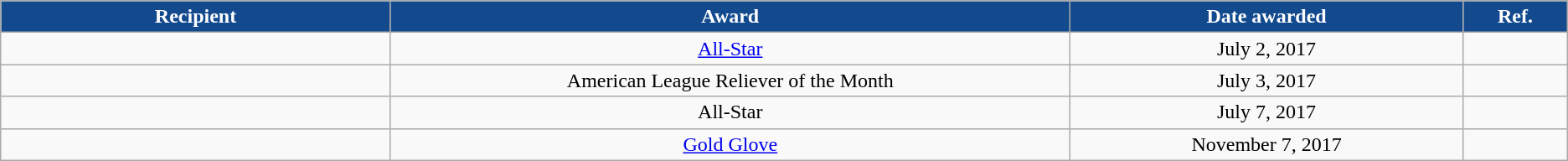<table class="wikitable sortable collapsible" style="text-align:center">
<tr>
<th style="background:#134A8E; color:#FFF" width="5%">Recipient</th>
<th style="background:#134A8E; color:#FFF" width="9%">Award</th>
<th style="background:#134A8E; color:#FFF" width="5%">Date awarded</th>
<th style="background:#134A8E; color:#FFF" width="1%" class="unsortable">Ref.</th>
</tr>
<tr>
<td></td>
<td><a href='#'>All-Star</a></td>
<td>July 2, 2017</td>
<td></td>
</tr>
<tr>
<td></td>
<td>American League Reliever of the Month</td>
<td>July 3, 2017</td>
<td></td>
</tr>
<tr>
<td></td>
<td>All-Star</td>
<td>July 7, 2017</td>
<td></td>
</tr>
<tr>
<td></td>
<td><a href='#'>Gold Glove</a></td>
<td>November 7, 2017</td>
<td></td>
</tr>
</table>
